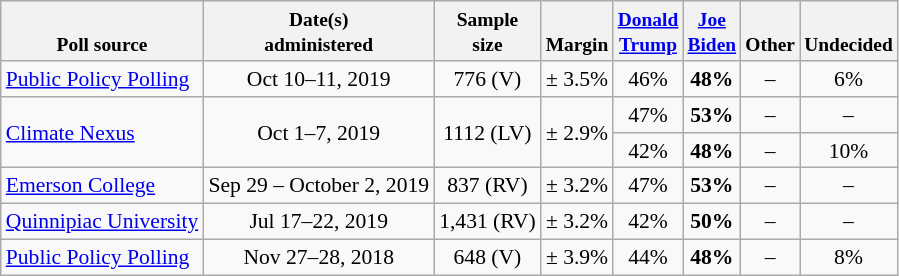<table class="wikitable sortable mw-collapsible mw-collapsed" style="text-align:center;font-size:90%;line-height:17px">
<tr valign=bottom style="font-size:90%;">
<th>Poll source</th>
<th>Date(s)<br>administered</th>
<th>Sample<br>size</th>
<th>Margin<br></th>
<th><a href='#'>Donald<br>Trump</a><br></th>
<th><a href='#'>Joe<br>Biden</a><br></th>
<th>Other</th>
<th>Undecided</th>
</tr>
<tr>
<td style="text-align:left;"><a href='#'>Public Policy Polling</a></td>
<td>Oct 10–11, 2019</td>
<td>776 (V)</td>
<td>± 3.5%</td>
<td>46%</td>
<td><strong>48%</strong></td>
<td>–</td>
<td>6%</td>
</tr>
<tr>
<td rowspan="2" style="text-align:left;"><a href='#'>Climate Nexus</a></td>
<td rowspan="2">Oct 1–7, 2019</td>
<td rowspan="2">1112 (LV)</td>
<td rowspan="2">± 2.9%</td>
<td>47%</td>
<td><strong>53%</strong></td>
<td>–</td>
<td>–</td>
</tr>
<tr>
<td>42%</td>
<td><strong>48%</strong></td>
<td>–</td>
<td>10%</td>
</tr>
<tr>
<td style="text-align:left;"><a href='#'>Emerson College</a></td>
<td>Sep 29 – October 2, 2019</td>
<td>837 (RV)</td>
<td>± 3.2%</td>
<td>47%</td>
<td><strong>53%</strong></td>
<td>–</td>
<td>–</td>
</tr>
<tr>
<td style="text-align:left;"><a href='#'>Quinnipiac University</a></td>
<td>Jul 17–22, 2019</td>
<td>1,431 (RV)</td>
<td>± 3.2%</td>
<td>42%</td>
<td><strong>50%</strong></td>
<td>–</td>
<td>–</td>
</tr>
<tr>
<td style="text-align:left;"><a href='#'>Public Policy Polling</a></td>
<td>Nov 27–28, 2018</td>
<td>648 (V)</td>
<td>± 3.9%</td>
<td>44%</td>
<td><strong>48%</strong></td>
<td>–</td>
<td>8%</td>
</tr>
</table>
